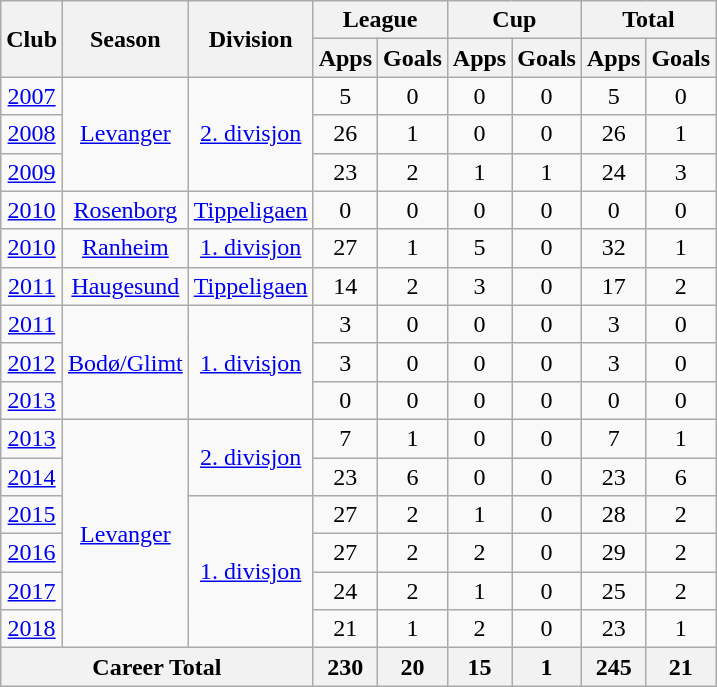<table class="wikitable" style="text-align: center;">
<tr>
<th rowspan="2">Club</th>
<th rowspan="2">Season</th>
<th rowspan="2">Division</th>
<th colspan="2">League</th>
<th colspan="2">Cup</th>
<th colspan="2">Total</th>
</tr>
<tr>
<th>Apps</th>
<th>Goals</th>
<th>Apps</th>
<th>Goals</th>
<th>Apps</th>
<th>Goals</th>
</tr>
<tr>
<td><a href='#'>2007</a></td>
<td rowspan="3" valign="center"><a href='#'>Levanger</a></td>
<td rowspan="3" valign="center"><a href='#'>2. divisjon</a></td>
<td>5</td>
<td>0</td>
<td>0</td>
<td>0</td>
<td>5</td>
<td>0</td>
</tr>
<tr>
<td><a href='#'>2008</a></td>
<td>26</td>
<td>1</td>
<td>0</td>
<td>0</td>
<td>26</td>
<td>1</td>
</tr>
<tr>
<td><a href='#'>2009</a></td>
<td>23</td>
<td>2</td>
<td>1</td>
<td>1</td>
<td>24</td>
<td>3</td>
</tr>
<tr>
<td><a href='#'>2010</a></td>
<td rowspan="1" valign="center"><a href='#'>Rosenborg</a></td>
<td rowspan="1" valign="center"><a href='#'>Tippeligaen</a></td>
<td>0</td>
<td>0</td>
<td>0</td>
<td>0</td>
<td>0</td>
<td>0</td>
</tr>
<tr>
<td><a href='#'>2010</a></td>
<td rowspan="1" valign="center"><a href='#'>Ranheim</a></td>
<td rowspan="1" valign="center"><a href='#'>1. divisjon</a></td>
<td>27</td>
<td>1</td>
<td>5</td>
<td>0</td>
<td>32</td>
<td>1</td>
</tr>
<tr>
<td><a href='#'>2011</a></td>
<td rowspan="1" valign="center"><a href='#'>Haugesund</a></td>
<td rowspan="1" valign="center"><a href='#'>Tippeligaen</a></td>
<td>14</td>
<td>2</td>
<td>3</td>
<td>0</td>
<td>17</td>
<td>2</td>
</tr>
<tr>
<td><a href='#'>2011</a></td>
<td rowspan="3" valign="center"><a href='#'>Bodø/Glimt</a></td>
<td rowspan="3" valign="center"><a href='#'>1. divisjon</a></td>
<td>3</td>
<td>0</td>
<td>0</td>
<td>0</td>
<td>3</td>
<td>0</td>
</tr>
<tr>
<td><a href='#'>2012</a></td>
<td>3</td>
<td>0</td>
<td>0</td>
<td>0</td>
<td>3</td>
<td>0</td>
</tr>
<tr>
<td><a href='#'>2013</a></td>
<td>0</td>
<td>0</td>
<td>0</td>
<td>0</td>
<td>0</td>
<td>0</td>
</tr>
<tr>
<td><a href='#'>2013</a></td>
<td rowspan="6" valign="center"><a href='#'>Levanger</a></td>
<td rowspan="2" valign="center"><a href='#'>2. divisjon</a></td>
<td>7</td>
<td>1</td>
<td>0</td>
<td>0</td>
<td>7</td>
<td>1</td>
</tr>
<tr>
<td><a href='#'>2014</a></td>
<td>23</td>
<td>6</td>
<td>0</td>
<td>0</td>
<td>23</td>
<td>6</td>
</tr>
<tr>
<td><a href='#'>2015</a></td>
<td rowspan="4" valign="center"><a href='#'>1. divisjon</a></td>
<td>27</td>
<td>2</td>
<td>1</td>
<td>0</td>
<td>28</td>
<td>2</td>
</tr>
<tr>
<td><a href='#'>2016</a></td>
<td>27</td>
<td>2</td>
<td>2</td>
<td>0</td>
<td>29</td>
<td>2</td>
</tr>
<tr>
<td><a href='#'>2017</a></td>
<td>24</td>
<td>2</td>
<td>1</td>
<td>0</td>
<td>25</td>
<td>2</td>
</tr>
<tr>
<td><a href='#'>2018</a></td>
<td>21</td>
<td>1</td>
<td>2</td>
<td>0</td>
<td>23</td>
<td>1</td>
</tr>
<tr>
<th colspan="3">Career Total</th>
<th>230</th>
<th>20</th>
<th>15</th>
<th>1</th>
<th>245</th>
<th>21</th>
</tr>
</table>
